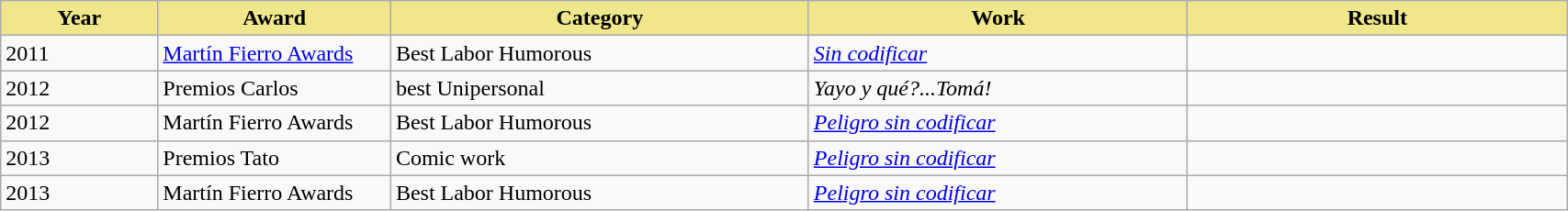<table width="90%" class="wikitable">
<tr>
<th width="33" style="background:#F0E68C">Year</th>
<th width="33" style="background:#F0E68C">Award</th>
<th width="100" style="background:#F0E68C">Category</th>
<th width="90" style="background:#F0E68C">Work</th>
<th width="90" style="background:#F0E68C">Result</th>
</tr>
<tr>
<td>2011</td>
<td><a href='#'>Martín Fierro Awards</a></td>
<td>Best Labor Humorous</td>
<td><em><a href='#'>Sin codificar</a></em></td>
<td></td>
</tr>
<tr>
<td>2012</td>
<td>Premios Carlos</td>
<td>best Unipersonal</td>
<td><em>Yayo y qué?...Tomá!</em></td>
<td></td>
</tr>
<tr>
<td>2012</td>
<td>Martín Fierro Awards</td>
<td>Best Labor Humorous</td>
<td><em><a href='#'>Peligro sin codificar</a></em></td>
<td></td>
</tr>
<tr>
<td>2013</td>
<td>Premios Tato</td>
<td>Comic work</td>
<td><em><a href='#'>Peligro sin codificar</a></em></td>
<td></td>
</tr>
<tr>
<td>2013</td>
<td>Martín Fierro Awards</td>
<td>Best Labor Humorous</td>
<td><em><a href='#'>Peligro sin codificar</a></em></td>
<td></td>
</tr>
</table>
